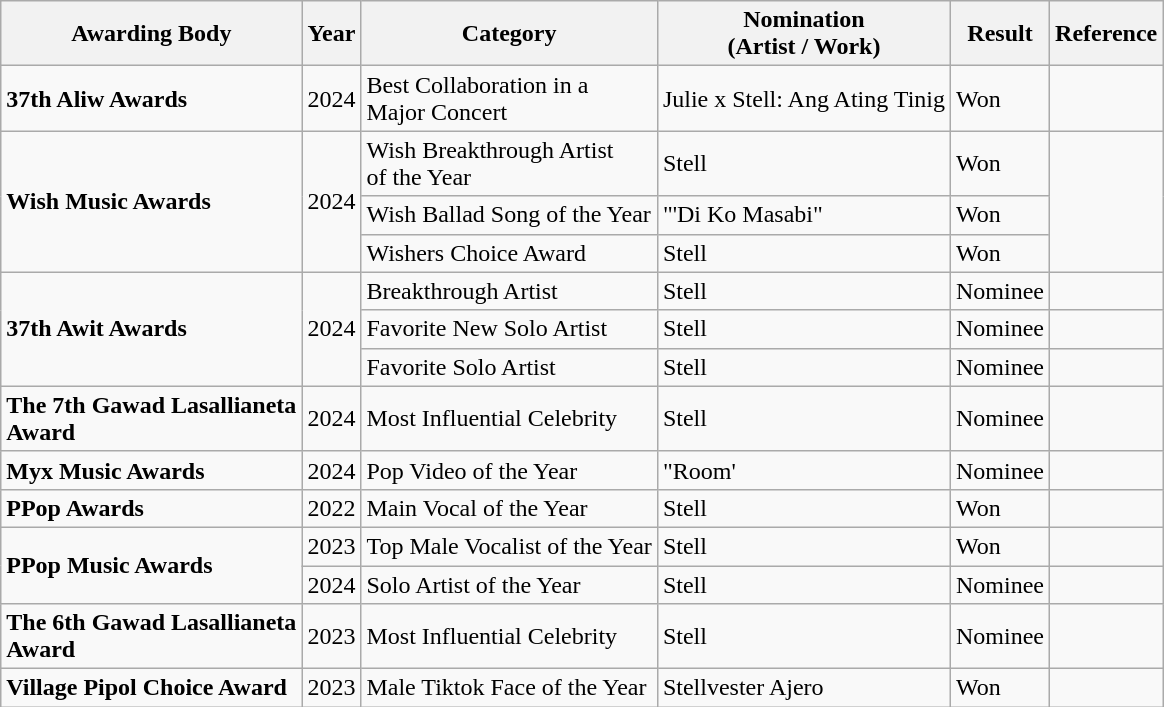<table class="wikitable">
<tr>
<th>Awarding Body</th>
<th>Year</th>
<th>Category</th>
<th>Nomination<br>(Artist / Work)</th>
<th>Result</th>
<th>Reference</th>
</tr>
<tr>
<td><strong>37th Aliw Awards</strong></td>
<td>2024</td>
<td>Best Collaboration in a<br>Major Concert</td>
<td>Julie x Stell: Ang Ating Tinig</td>
<td>Won</td>
<td></td>
</tr>
<tr>
<td rowspan="3"><strong>Wish Music Awards</strong></td>
<td rowspan="3">2024</td>
<td>Wish Breakthrough Artist<br>of the Year</td>
<td>Stell</td>
<td>Won</td>
<td rowspan="3"></td>
</tr>
<tr>
<td>Wish Ballad Song of the Year</td>
<td>"'Di Ko Masabi"</td>
<td>Won</td>
</tr>
<tr>
<td>Wishers Choice Award</td>
<td>Stell</td>
<td>Won</td>
</tr>
<tr>
<td rowspan="3"><strong>37th Awit Awards</strong></td>
<td rowspan="3">2024</td>
<td>Breakthrough Artist</td>
<td>Stell</td>
<td>Nominee</td>
<td></td>
</tr>
<tr>
<td>Favorite New Solo Artist</td>
<td>Stell</td>
<td>Nominee</td>
<td></td>
</tr>
<tr>
<td>Favorite Solo Artist</td>
<td>Stell</td>
<td>Nominee</td>
<td></td>
</tr>
<tr>
<td><strong>The 7th Gawad Lasallianeta</strong><br><strong>Award</strong></td>
<td>2024</td>
<td>Most Influential Celebrity</td>
<td>Stell</td>
<td>Nominee</td>
<td></td>
</tr>
<tr>
<td><strong>Myx Music Awards</strong></td>
<td>2024</td>
<td>Pop Video of the Year</td>
<td>"Room'</td>
<td>Nominee</td>
<td></td>
</tr>
<tr>
<td><strong>PPop Awards</strong></td>
<td>2022</td>
<td>Main Vocal of the Year</td>
<td>Stell</td>
<td>Won</td>
<td></td>
</tr>
<tr>
<td rowspan="2"><strong>PPop Music Awards</strong></td>
<td>2023</td>
<td>Top Male Vocalist of the Year</td>
<td>Stell</td>
<td>Won</td>
<td></td>
</tr>
<tr>
<td>2024</td>
<td>Solo Artist of the Year</td>
<td>Stell</td>
<td>Nominee</td>
<td></td>
</tr>
<tr>
<td><strong>The 6th Gawad Lasallianeta</strong><br><strong>Award</strong></td>
<td>2023</td>
<td>Most Influential Celebrity</td>
<td>Stell</td>
<td>Nominee</td>
<td></td>
</tr>
<tr>
<td><strong>Village Pipol Choice Award</strong></td>
<td>2023</td>
<td>Male Tiktok Face of the Year</td>
<td>Stellvester Ajero</td>
<td>Won</td>
<td></td>
</tr>
</table>
